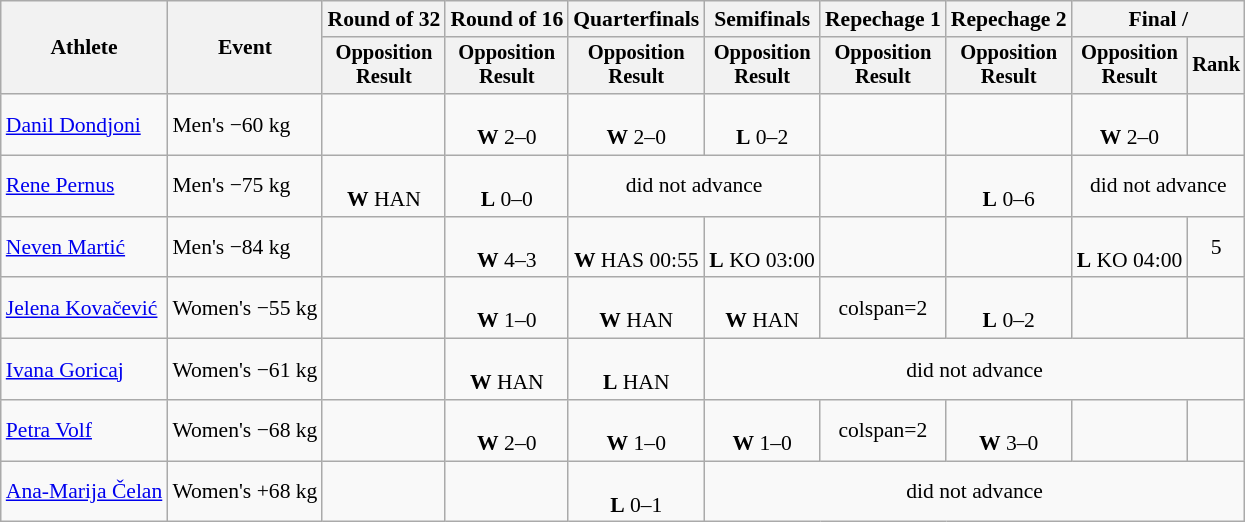<table class="wikitable" style="font-size:90%">
<tr>
<th rowspan="2">Athlete</th>
<th rowspan="2">Event</th>
<th>Round of 32</th>
<th>Round of 16</th>
<th>Quarterfinals</th>
<th>Semifinals</th>
<th>Repechage 1</th>
<th>Repechage 2</th>
<th colspan=2>Final / </th>
</tr>
<tr style="font-size:95%">
<th>Opposition<br>Result</th>
<th>Opposition<br>Result</th>
<th>Opposition<br>Result</th>
<th>Opposition<br>Result</th>
<th>Opposition<br>Result</th>
<th>Opposition<br>Result</th>
<th>Opposition<br>Result</th>
<th>Rank</th>
</tr>
<tr align=center>
<td align=left><a href='#'>Danil Dondjoni</a></td>
<td align=left>Men's −60 kg</td>
<td></td>
<td><br><strong>W</strong> 2–0</td>
<td><br><strong>W</strong> 2–0</td>
<td><br><strong>L</strong> 0–2</td>
<td></td>
<td></td>
<td><br><strong>W</strong> 2–0</td>
<td></td>
</tr>
<tr align=center>
<td align=left><a href='#'>Rene Pernus</a></td>
<td align=left>Men's −75 kg</td>
<td><br><strong>W</strong> HAN</td>
<td><br><strong>L</strong> 0–0</td>
<td colspan=2>did not advance</td>
<td></td>
<td><br><strong>L</strong> 0–6</td>
<td colspan=2>did not advance</td>
</tr>
<tr align=center>
<td align=left><a href='#'>Neven Martić</a></td>
<td align=left>Men's −84 kg</td>
<td></td>
<td><br><strong>W</strong> 4–3</td>
<td><br><strong>W</strong> HAS 00:55</td>
<td><br><strong>L</strong> KO 03:00</td>
<td></td>
<td></td>
<td><br><strong>L</strong> KO 04:00</td>
<td>5</td>
</tr>
<tr align=center>
<td align=left><a href='#'>Jelena Kovačević</a></td>
<td align=left>Women's −55 kg</td>
<td></td>
<td><br><strong>W</strong> 1–0</td>
<td><br><strong>W</strong> HAN</td>
<td><br><strong>W</strong> HAN</td>
<td>colspan=2 </td>
<td><br><strong>L</strong> 0–2</td>
<td></td>
</tr>
<tr align=center>
<td align=left><a href='#'>Ivana Goricaj</a></td>
<td align=left>Women's −61 kg</td>
<td></td>
<td><br><strong>W</strong> HAN</td>
<td><br><strong>L</strong> HAN</td>
<td colspan=5>did not advance</td>
</tr>
<tr align=center>
<td align=left><a href='#'>Petra Volf</a></td>
<td align=left>Women's −68 kg</td>
<td></td>
<td><br><strong>W</strong> 2–0</td>
<td><br><strong>W</strong> 1–0</td>
<td><br><strong>W</strong> 1–0</td>
<td>colspan=2 </td>
<td><br><strong>W</strong> 3–0</td>
<td></td>
</tr>
<tr align=center>
<td align=left><a href='#'>Ana-Marija Čelan</a></td>
<td align=left>Women's +68 kg</td>
<td></td>
<td></td>
<td><br><strong>L</strong> 0–1</td>
<td colspan=5>did not advance</td>
</tr>
</table>
